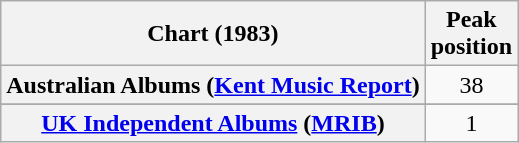<table class="wikitable sortable plainrowheaders" style="text-align:center">
<tr>
<th scope="col">Chart (1983)</th>
<th scope="col">Peak<br>position</th>
</tr>
<tr>
<th scope="row">Australian Albums (<a href='#'>Kent Music Report</a>)</th>
<td>38</td>
</tr>
<tr>
</tr>
<tr>
</tr>
<tr>
</tr>
<tr>
</tr>
<tr>
</tr>
<tr>
</tr>
<tr>
<th scope="row"><a href='#'>UK Independent Albums</a> (<a href='#'>MRIB</a>)</th>
<td>1</td>
</tr>
</table>
